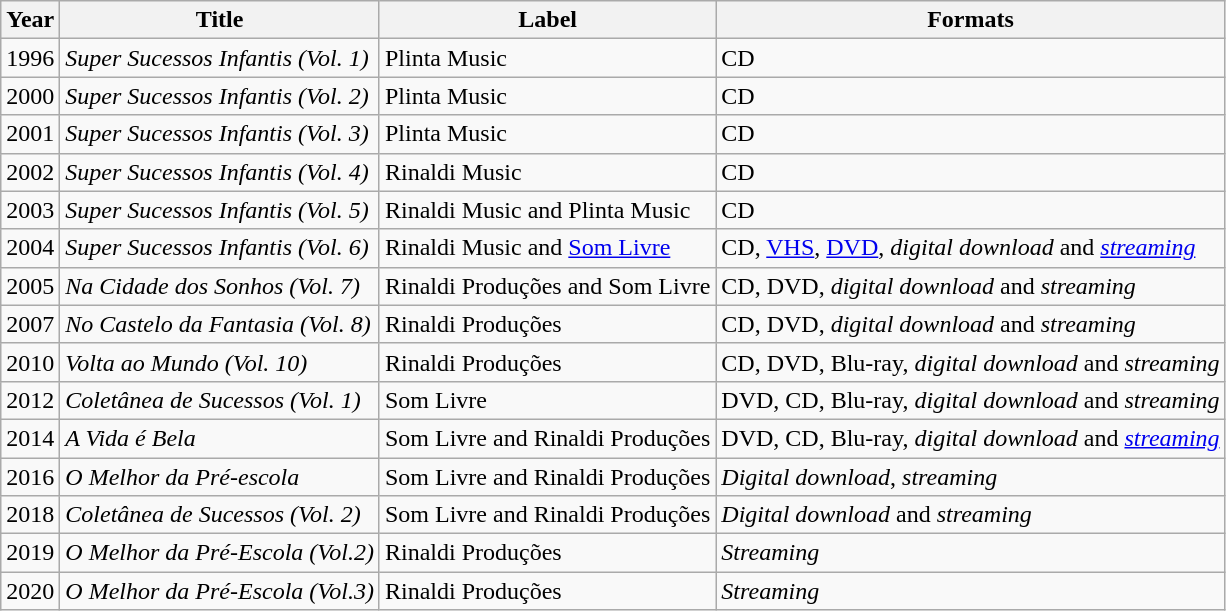<table class="wikitable plainrowheaders">
<tr>
<th>Year</th>
<th>Title</th>
<th>Label</th>
<th>Formats</th>
</tr>
<tr>
<td>1996</td>
<td><em>Super Sucessos Infantis (Vol. 1)</em></td>
<td>Plinta Music</td>
<td>CD</td>
</tr>
<tr>
<td>2000</td>
<td><em>Super Sucessos Infantis (Vol. 2)</em></td>
<td>Plinta Music</td>
<td>CD</td>
</tr>
<tr>
<td>2001</td>
<td><em>Super Sucessos Infantis (Vol. 3)</em></td>
<td>Plinta Music</td>
<td>CD</td>
</tr>
<tr>
<td>2002</td>
<td><em>Super Sucessos Infantis (Vol. 4)</em></td>
<td>Rinaldi Music</td>
<td>CD</td>
</tr>
<tr>
<td>2003</td>
<td><em>Super Sucessos Infantis (Vol. 5)</em></td>
<td>Rinaldi Music and Plinta Music</td>
<td>CD</td>
</tr>
<tr>
<td>2004</td>
<td><em>Super Sucessos Infantis (Vol. 6)</em></td>
<td>Rinaldi Music and <a href='#'>Som Livre</a></td>
<td>CD, <a href='#'>VHS</a>, <a href='#'>DVD</a>, <em>digital download</em> and <em><a href='#'>streaming</a></em></td>
</tr>
<tr>
<td>2005</td>
<td><em>Na Cidade dos Sonhos (Vol. 7)</em></td>
<td>Rinaldi Produções and Som Livre</td>
<td>CD, DVD, <em>digital download</em> and <em>streaming</em></td>
</tr>
<tr>
<td>2007</td>
<td><em>No Castelo da Fantasia (Vol. 8)</em></td>
<td>Rinaldi Produções</td>
<td>CD, DVD, <em>digital download</em> and <em>streaming</em></td>
</tr>
<tr>
<td>2010</td>
<td><em>Volta ao Mundo (Vol. 10)</em></td>
<td>Rinaldi Produções</td>
<td>CD, DVD, Blu-ray, <em>digital download</em> and <em>streaming</em></td>
</tr>
<tr>
<td>2012</td>
<td><em>Coletânea de Sucessos (Vol. 1)</em></td>
<td>Som Livre</td>
<td>DVD, CD, Blu-ray, <em>digital download</em> and <em>streaming</em></td>
</tr>
<tr>
<td>2014</td>
<td><em>A Vida é Bela</em></td>
<td>Som Livre and Rinaldi Produções</td>
<td>DVD, CD, Blu-ray, <em>digital download</em> and <em><a href='#'>streaming</a></em></td>
</tr>
<tr>
<td>2016</td>
<td><em>O Melhor da Pré-escola</em></td>
<td>Som Livre and Rinaldi Produções</td>
<td><em>Digital download</em>, <em>streaming</em></td>
</tr>
<tr>
<td>2018</td>
<td><em>Coletânea de Sucessos (Vol. 2)</em></td>
<td>Som Livre and Rinaldi Produções</td>
<td><em>Digital download</em> and <em>streaming</em></td>
</tr>
<tr>
<td>2019</td>
<td><em>O Melhor da Pré-Escola (Vol.2)</em></td>
<td>Rinaldi Produções</td>
<td><em>Streaming</em></td>
</tr>
<tr>
<td>2020</td>
<td><em>O Melhor da Pré-Escola (Vol.3)</em></td>
<td>Rinaldi Produções</td>
<td><em>Streaming</em></td>
</tr>
</table>
